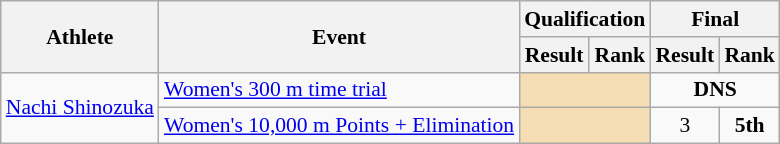<table class="wikitable" border="1" style="font-size:90%">
<tr>
<th rowspan=2>Athlete</th>
<th rowspan=2>Event</th>
<th colspan=2>Qualification</th>
<th colspan=2>Final</th>
</tr>
<tr>
<th>Result</th>
<th>Rank</th>
<th>Result</th>
<th>Rank</th>
</tr>
<tr>
<td rowspan=2><a href='#'>Nachi Shinozuka</a></td>
<td><a href='#'>Women's 300 m time trial</a></td>
<td bgcolor=wheat colspan="2"></td>
<td align=center colspan="2"><strong>DNS</strong></td>
</tr>
<tr>
<td><a href='#'>Women's 10,000 m Points + Elimination</a></td>
<td bgcolor=wheat colspan="2"></td>
<td align=center>3</td>
<td align=center><strong>5th</strong></td>
</tr>
</table>
